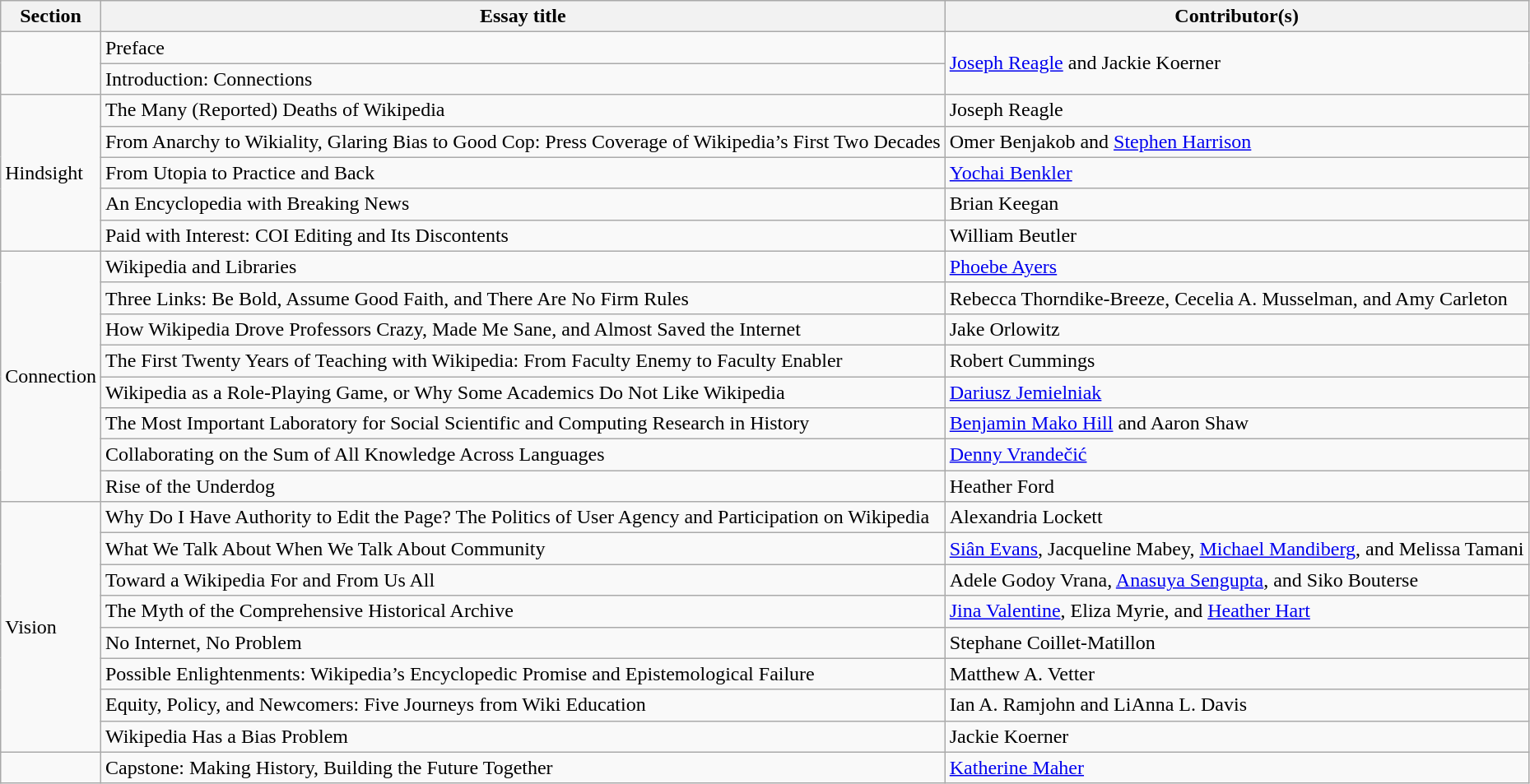<table class="wikitable">
<tr>
<th>Section</th>
<th>Essay title</th>
<th>Contributor(s)</th>
</tr>
<tr>
<td rowspan=2></td>
<td>Preface</td>
<td rowspan=2><a href='#'>Joseph Reagle</a> and Jackie Koerner</td>
</tr>
<tr>
<td>Introduction: Connections<br></td>
</tr>
<tr>
<td rowspan=5>Hindsight</td>
<td>The Many (Reported) Deaths of Wikipedia</td>
<td>Joseph Reagle</td>
</tr>
<tr>
<td>From Anarchy to Wikiality, Glaring Bias to Good Cop: Press Coverage of Wikipedia’s First Two Decades</td>
<td>Omer Benjakob and <a href='#'>Stephen Harrison</a></td>
</tr>
<tr>
<td>From Utopia to Practice and Back</td>
<td><a href='#'>Yochai Benkler</a></td>
</tr>
<tr>
<td>An Encyclopedia with Breaking News</td>
<td>Brian Keegan</td>
</tr>
<tr>
<td>Paid with Interest: COI Editing and Its Discontents</td>
<td>William Beutler<br></td>
</tr>
<tr>
<td rowspan=8>Connection</td>
<td>Wikipedia and Libraries</td>
<td><a href='#'>Phoebe Ayers</a></td>
</tr>
<tr>
<td>Three Links: Be Bold, Assume Good Faith, and There Are No Firm Rules</td>
<td>Rebecca Thorndike-Breeze, Cecelia A. Musselman, and Amy Carleton</td>
</tr>
<tr>
<td>How Wikipedia Drove Professors Crazy, Made Me Sane, and Almost Saved the Internet</td>
<td>Jake Orlowitz</td>
</tr>
<tr>
<td>The First Twenty Years of Teaching with Wikipedia: From Faculty Enemy to Faculty Enabler</td>
<td>Robert Cummings</td>
</tr>
<tr>
<td>Wikipedia as a Role-Playing Game, or Why Some Academics Do Not Like Wikipedia</td>
<td><a href='#'>Dariusz Jemielniak</a></td>
</tr>
<tr>
<td>The Most Important Laboratory for Social Scientific and Computing Research in History</td>
<td><a href='#'>Benjamin Mako Hill</a> and Aaron Shaw</td>
</tr>
<tr>
<td>Collaborating on the Sum of All Knowledge Across Languages</td>
<td><a href='#'>Denny Vrandečić</a></td>
</tr>
<tr>
<td>Rise of the Underdog</td>
<td>Heather Ford<br></td>
</tr>
<tr>
<td rowspan=8>Vision</td>
<td>Why Do I Have Authority to Edit the Page? The Politics of User Agency and Participation on Wikipedia</td>
<td>Alexandria Lockett</td>
</tr>
<tr>
<td>What We Talk About When We Talk About Community</td>
<td><a href='#'>Siân Evans</a>, Jacqueline Mabey, <a href='#'>Michael Mandiberg</a>, and Melissa Tamani</td>
</tr>
<tr>
<td>Toward a Wikipedia For and From Us All</td>
<td>Adele Godoy Vrana, <a href='#'>Anasuya Sengupta</a>, and Siko Bouterse</td>
</tr>
<tr>
<td>The Myth of the Comprehensive Historical Archive</td>
<td><a href='#'>Jina Valentine</a>, Eliza Myrie, and <a href='#'>Heather Hart</a></td>
</tr>
<tr>
<td>No Internet, No Problem</td>
<td>Stephane Coillet-Matillon</td>
</tr>
<tr>
<td>Possible Enlightenments: Wikipedia’s Encyclopedic Promise and Epistemological Failure</td>
<td>Matthew A. Vetter</td>
</tr>
<tr>
<td>Equity, Policy, and Newcomers: Five Journeys from Wiki Education</td>
<td>Ian A. Ramjohn and LiAnna L. Davis</td>
</tr>
<tr>
<td>Wikipedia Has a Bias Problem</td>
<td>Jackie Koerner</td>
</tr>
<tr>
<td></td>
<td>Capstone: Making History, Building the Future Together</td>
<td><a href='#'>Katherine Maher</a></td>
</tr>
</table>
